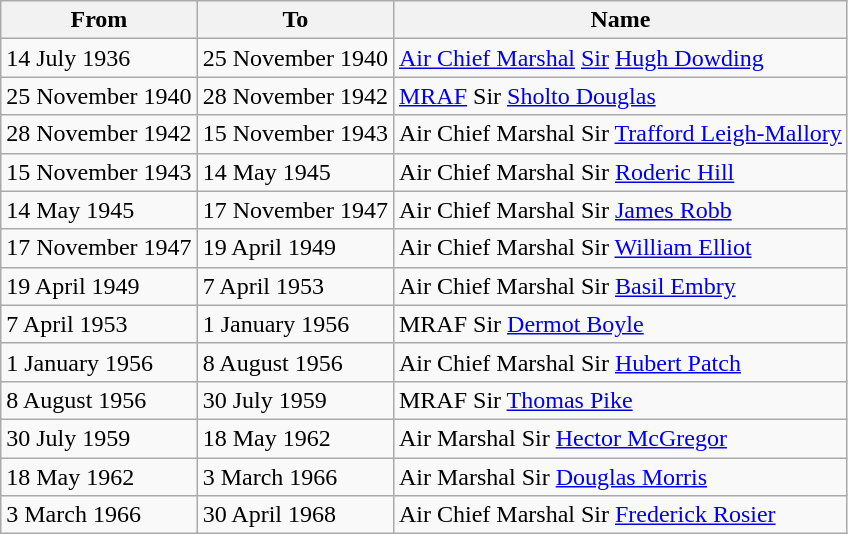<table class="wikitable">
<tr>
<th>From</th>
<th>To</th>
<th>Name</th>
</tr>
<tr>
<td>14 July 1936</td>
<td>25 November 1940</td>
<td><a href='#'>Air Chief Marshal</a> <a href='#'>Sir</a> <a href='#'>Hugh Dowding</a></td>
</tr>
<tr>
<td>25 November 1940</td>
<td>28 November 1942</td>
<td><a href='#'>MRAF</a> Sir <a href='#'>Sholto Douglas</a></td>
</tr>
<tr>
<td>28 November 1942</td>
<td>15 November 1943</td>
<td>Air Chief Marshal Sir <a href='#'>Trafford Leigh-Mallory</a></td>
</tr>
<tr>
<td>15 November 1943</td>
<td>14 May 1945</td>
<td>Air Chief Marshal Sir <a href='#'>Roderic Hill</a></td>
</tr>
<tr>
<td>14 May 1945</td>
<td>17 November 1947</td>
<td>Air Chief Marshal Sir <a href='#'>James Robb</a></td>
</tr>
<tr>
<td>17 November 1947</td>
<td>19 April 1949</td>
<td>Air Chief Marshal Sir <a href='#'>William Elliot</a></td>
</tr>
<tr>
<td>19 April 1949</td>
<td>7 April 1953</td>
<td>Air Chief Marshal Sir <a href='#'>Basil Embry</a></td>
</tr>
<tr>
<td>7 April 1953</td>
<td>1 January 1956</td>
<td>MRAF Sir <a href='#'>Dermot Boyle</a></td>
</tr>
<tr>
<td>1 January 1956</td>
<td>8 August 1956</td>
<td>Air Chief Marshal Sir <a href='#'>Hubert Patch</a></td>
</tr>
<tr>
<td>8 August 1956</td>
<td>30 July 1959</td>
<td>MRAF Sir <a href='#'>Thomas Pike</a></td>
</tr>
<tr>
<td>30 July 1959</td>
<td>18 May 1962</td>
<td>Air Marshal Sir <a href='#'>Hector McGregor</a></td>
</tr>
<tr>
<td>18 May 1962</td>
<td>3 March 1966</td>
<td>Air Marshal Sir <a href='#'>Douglas Morris</a></td>
</tr>
<tr>
<td>3 March 1966</td>
<td>30 April 1968</td>
<td>Air Chief Marshal Sir <a href='#'>Frederick Rosier</a></td>
</tr>
</table>
